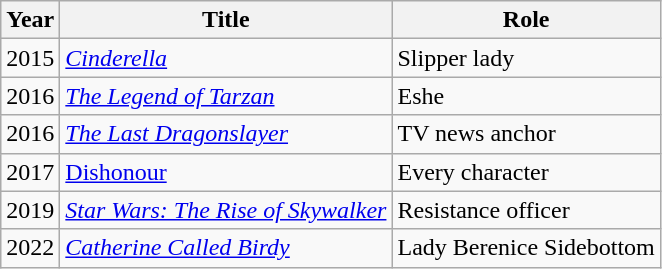<table class="wikitable sortable">
<tr>
<th>Year</th>
<th>Title</th>
<th>Role</th>
</tr>
<tr>
<td>2015</td>
<td><em><a href='#'>Cinderella</a></em></td>
<td>Slipper lady</td>
</tr>
<tr>
<td>2016</td>
<td><em><a href='#'>The Legend of Tarzan</a></em></td>
<td>Eshe</td>
</tr>
<tr>
<td>2016</td>
<td><em><a href='#'>The Last Dragonslayer</a></em></td>
<td>TV news anchor</td>
</tr>
<tr>
<td>2017</td>
<td><a href='#'>Dishonour</a></td>
<td>Every character</td>
</tr>
<tr>
<td>2019</td>
<td><em><a href='#'>Star Wars: The Rise of Skywalker</a></em></td>
<td>Resistance officer</td>
</tr>
<tr>
<td>2022</td>
<td><em><a href='#'>Catherine Called Birdy</a></em></td>
<td>Lady Berenice Sidebottom</td>
</tr>
</table>
